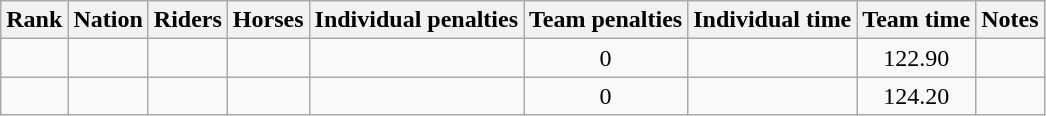<table class="wikitable sortable" style="text-align:center">
<tr>
<th>Rank</th>
<th>Nation</th>
<th>Riders</th>
<th>Horses</th>
<th>Individual penalties</th>
<th>Team penalties</th>
<th>Individual time</th>
<th>Team time</th>
<th>Notes</th>
</tr>
<tr>
<td></td>
<td align="left"></td>
<td align=left></td>
<td align="left"></td>
<td></td>
<td>0</td>
<td></td>
<td>122.90</td>
<td></td>
</tr>
<tr>
<td></td>
<td align="left"></td>
<td align=left></td>
<td align="left"></td>
<td></td>
<td>0</td>
<td></td>
<td>124.20</td>
<td></td>
</tr>
</table>
